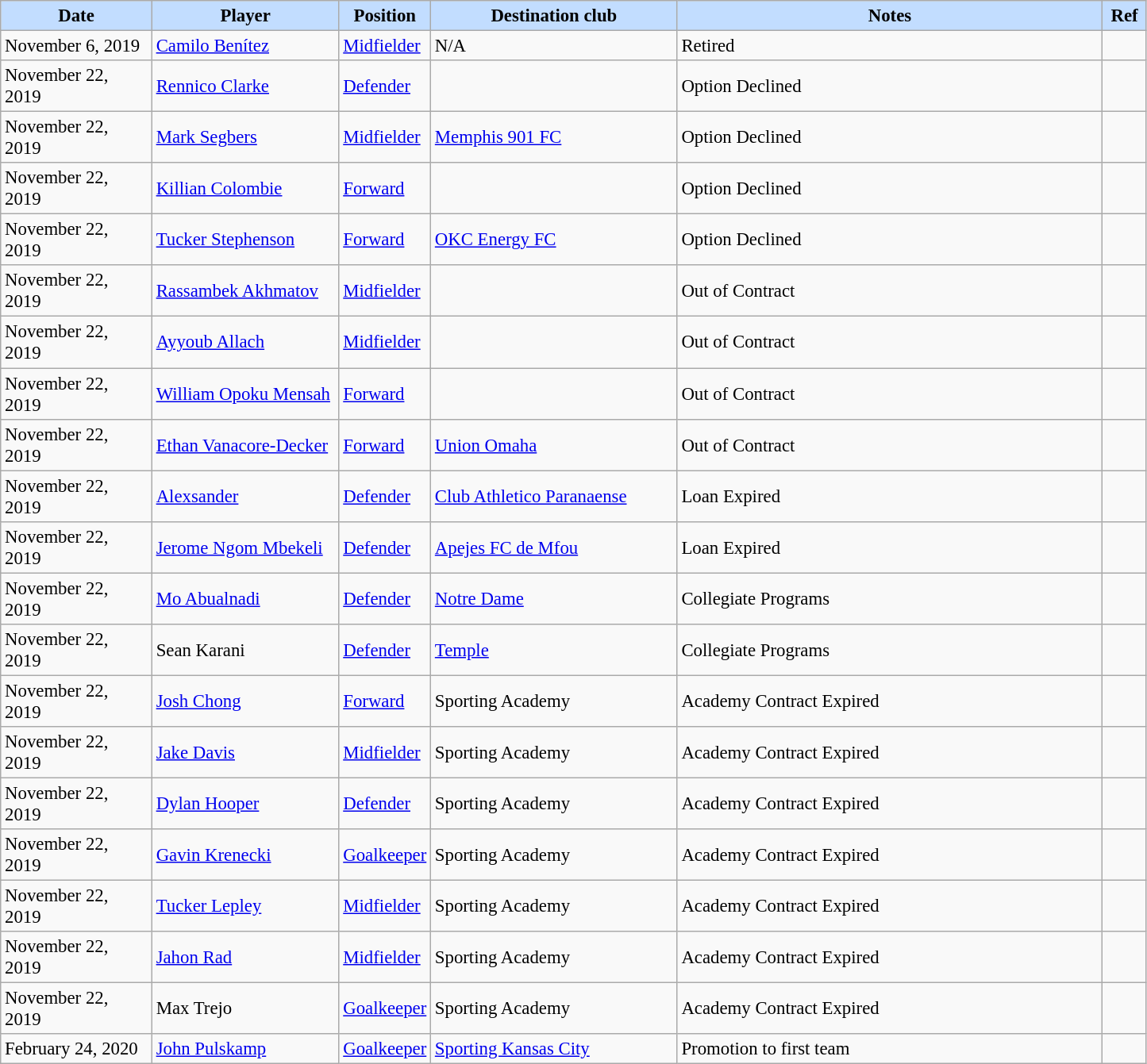<table class="wikitable" style="text-align:left; font-size:95%;">
<tr>
<th style="background:#c2ddff; width:120px;">Date</th>
<th style="background:#c2ddff; width:150px;">Player</th>
<th style="background:#c2ddff; width:50px;">Position</th>
<th style="background:#c2ddff; width:200px;">Destination club</th>
<th style="background:#c2ddff; width:350px;">Notes</th>
<th style="background:#c2ddff; width:30px;">Ref</th>
</tr>
<tr>
<td>November 6, 2019</td>
<td> <a href='#'>Camilo Benítez</a></td>
<td><a href='#'>Midfielder</a></td>
<td>N/A</td>
<td>Retired</td>
<td></td>
</tr>
<tr>
<td>November 22, 2019</td>
<td> <a href='#'>Rennico Clarke</a></td>
<td><a href='#'>Defender</a></td>
<td></td>
<td>Option Declined</td>
<td></td>
</tr>
<tr>
<td>November 22, 2019</td>
<td> <a href='#'>Mark Segbers</a></td>
<td><a href='#'>Midfielder</a></td>
<td> <a href='#'>Memphis 901 FC</a></td>
<td>Option Declined</td>
<td></td>
</tr>
<tr>
<td>November 22, 2019</td>
<td> <a href='#'>Killian Colombie</a></td>
<td><a href='#'>Forward</a></td>
<td></td>
<td>Option Declined</td>
<td></td>
</tr>
<tr>
<td>November 22, 2019</td>
<td> <a href='#'>Tucker Stephenson</a></td>
<td><a href='#'>Forward</a></td>
<td> <a href='#'>OKC Energy FC</a></td>
<td>Option Declined</td>
<td></td>
</tr>
<tr>
<td>November 22, 2019</td>
<td> <a href='#'>Rassambek Akhmatov</a></td>
<td><a href='#'>Midfielder</a></td>
<td></td>
<td>Out of Contract</td>
<td></td>
</tr>
<tr>
<td>November 22, 2019</td>
<td> <a href='#'>Ayyoub Allach</a></td>
<td><a href='#'>Midfielder</a></td>
<td></td>
<td>Out of Contract</td>
<td></td>
</tr>
<tr>
<td>November 22, 2019</td>
<td> <a href='#'>William Opoku Mensah</a></td>
<td><a href='#'>Forward</a></td>
<td></td>
<td>Out of Contract</td>
<td></td>
</tr>
<tr>
<td>November 22, 2019</td>
<td> <a href='#'>Ethan Vanacore-Decker</a></td>
<td><a href='#'>Forward</a></td>
<td> <a href='#'>Union Omaha</a></td>
<td>Out of Contract</td>
<td></td>
</tr>
<tr>
<td>November 22, 2019</td>
<td> <a href='#'>Alexsander</a></td>
<td><a href='#'>Defender</a></td>
<td> <a href='#'>Club Athletico Paranaense</a></td>
<td>Loan Expired</td>
<td></td>
</tr>
<tr>
<td>November 22, 2019</td>
<td> <a href='#'>Jerome Ngom Mbekeli</a></td>
<td><a href='#'>Defender</a></td>
<td> <a href='#'>Apejes FC de Mfou</a></td>
<td>Loan Expired</td>
<td></td>
</tr>
<tr>
<td>November 22, 2019</td>
<td> <a href='#'>Mo Abualnadi</a></td>
<td><a href='#'>Defender</a></td>
<td> <a href='#'>Notre Dame</a></td>
<td>Collegiate Programs</td>
<td></td>
</tr>
<tr>
<td>November 22, 2019</td>
<td> Sean Karani</td>
<td><a href='#'>Defender</a></td>
<td> <a href='#'>Temple</a></td>
<td>Collegiate Programs</td>
<td></td>
</tr>
<tr>
<td>November 22, 2019</td>
<td> <a href='#'>Josh Chong</a></td>
<td><a href='#'>Forward</a></td>
<td>Sporting Academy</td>
<td>Academy Contract Expired</td>
<td></td>
</tr>
<tr>
<td>November 22, 2019</td>
<td> <a href='#'>Jake Davis</a></td>
<td><a href='#'>Midfielder</a></td>
<td>Sporting Academy</td>
<td>Academy Contract Expired</td>
<td></td>
</tr>
<tr>
<td>November 22, 2019</td>
<td> <a href='#'>Dylan Hooper</a></td>
<td><a href='#'>Defender</a></td>
<td>Sporting Academy</td>
<td>Academy Contract Expired</td>
<td></td>
</tr>
<tr>
<td>November 22, 2019</td>
<td> <a href='#'>Gavin Krenecki</a></td>
<td><a href='#'>Goalkeeper</a></td>
<td>Sporting Academy</td>
<td>Academy Contract Expired</td>
<td></td>
</tr>
<tr>
<td>November 22, 2019</td>
<td> <a href='#'>Tucker Lepley</a></td>
<td><a href='#'>Midfielder</a></td>
<td>Sporting Academy</td>
<td>Academy Contract Expired</td>
<td></td>
</tr>
<tr>
<td>November 22, 2019</td>
<td> <a href='#'>Jahon Rad</a></td>
<td><a href='#'>Midfielder</a></td>
<td>Sporting Academy</td>
<td>Academy Contract Expired</td>
<td></td>
</tr>
<tr>
<td>November 22, 2019</td>
<td> Max Trejo</td>
<td><a href='#'>Goalkeeper</a></td>
<td>Sporting Academy</td>
<td>Academy Contract Expired</td>
<td></td>
</tr>
<tr>
<td>February 24, 2020</td>
<td> <a href='#'>John Pulskamp</a></td>
<td><a href='#'>Goalkeeper</a></td>
<td> <a href='#'>Sporting Kansas City</a></td>
<td>Promotion to first team</td>
<td></td>
</tr>
</table>
